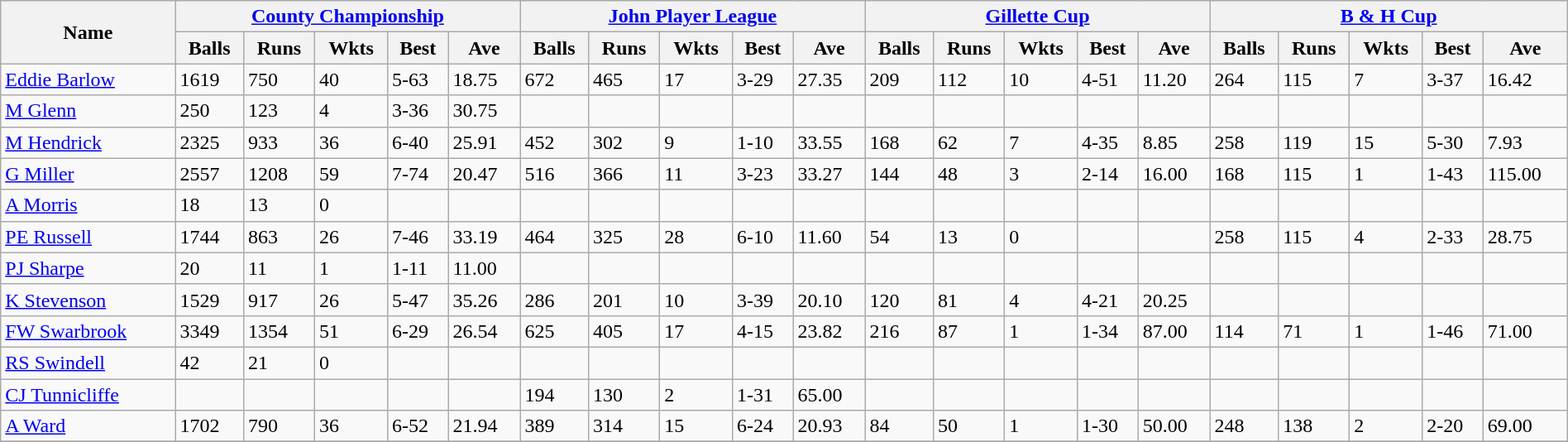<table class="wikitable" width="100%">
<tr bgcolor="#efefef">
<th rowspan=2>Name</th>
<th colspan=5><a href='#'>County Championship</a></th>
<th colspan=5><a href='#'>John Player League</a></th>
<th colspan=5><a href='#'>Gillette Cup</a></th>
<th colspan=5><a href='#'>B & H Cup</a></th>
</tr>
<tr>
<th>Balls</th>
<th>Runs</th>
<th>Wkts</th>
<th>Best</th>
<th>Ave</th>
<th>Balls</th>
<th>Runs</th>
<th>Wkts</th>
<th>Best</th>
<th>Ave</th>
<th>Balls</th>
<th>Runs</th>
<th>Wkts</th>
<th>Best</th>
<th>Ave</th>
<th>Balls</th>
<th>Runs</th>
<th>Wkts</th>
<th>Best</th>
<th>Ave</th>
</tr>
<tr>
<td><a href='#'>Eddie Barlow</a></td>
<td>1619</td>
<td>750</td>
<td>40</td>
<td>5-63</td>
<td>18.75</td>
<td>672</td>
<td>465</td>
<td>17</td>
<td>3-29</td>
<td>27.35</td>
<td>209</td>
<td>112</td>
<td>10</td>
<td>4-51</td>
<td>11.20</td>
<td>264</td>
<td>115</td>
<td>7</td>
<td>3-37</td>
<td>16.42</td>
</tr>
<tr>
<td><a href='#'>M Glenn</a></td>
<td>250</td>
<td>123</td>
<td>4</td>
<td>3-36</td>
<td>30.75</td>
<td></td>
<td></td>
<td></td>
<td></td>
<td></td>
<td></td>
<td></td>
<td></td>
<td></td>
<td></td>
<td></td>
<td></td>
<td></td>
<td></td>
<td></td>
</tr>
<tr>
<td><a href='#'>M Hendrick</a></td>
<td>2325</td>
<td>933</td>
<td>36</td>
<td>6-40</td>
<td>25.91</td>
<td>452</td>
<td>302</td>
<td>9</td>
<td>1-10</td>
<td>33.55</td>
<td>168</td>
<td>62</td>
<td>7</td>
<td>4-35</td>
<td>8.85</td>
<td>258</td>
<td>119</td>
<td>15</td>
<td>5-30</td>
<td>7.93</td>
</tr>
<tr>
<td><a href='#'>G Miller</a></td>
<td>2557</td>
<td>1208</td>
<td>59</td>
<td>7-74</td>
<td>20.47</td>
<td>516</td>
<td>366</td>
<td>11</td>
<td>3-23</td>
<td>33.27</td>
<td>144</td>
<td>48</td>
<td>3</td>
<td>2-14</td>
<td>16.00</td>
<td>168</td>
<td>115</td>
<td>1</td>
<td>1-43</td>
<td>115.00</td>
</tr>
<tr>
<td><a href='#'>A Morris</a></td>
<td>18</td>
<td>13</td>
<td>0</td>
<td></td>
<td></td>
<td></td>
<td></td>
<td></td>
<td></td>
<td></td>
<td></td>
<td></td>
<td></td>
<td></td>
<td></td>
<td></td>
<td></td>
<td></td>
<td></td>
<td></td>
</tr>
<tr>
<td><a href='#'>PE Russell</a></td>
<td>1744</td>
<td>863</td>
<td>26</td>
<td>7-46</td>
<td>33.19</td>
<td>464</td>
<td>325</td>
<td>28</td>
<td>6-10</td>
<td>11.60</td>
<td>54</td>
<td>13</td>
<td>0</td>
<td></td>
<td></td>
<td>258</td>
<td>115</td>
<td>4</td>
<td>2-33</td>
<td>28.75</td>
</tr>
<tr>
<td><a href='#'>PJ Sharpe</a></td>
<td>20</td>
<td>11</td>
<td>1</td>
<td>1-11</td>
<td>11.00</td>
<td></td>
<td></td>
<td></td>
<td></td>
<td></td>
<td></td>
<td></td>
<td></td>
<td></td>
<td></td>
<td></td>
<td></td>
<td></td>
<td></td>
<td></td>
</tr>
<tr>
<td><a href='#'>K Stevenson</a></td>
<td>1529</td>
<td>917</td>
<td>26</td>
<td>5-47</td>
<td>35.26</td>
<td>286</td>
<td>201</td>
<td>10</td>
<td>3-39</td>
<td>20.10</td>
<td>120</td>
<td>81</td>
<td>4</td>
<td>4-21</td>
<td>20.25</td>
<td></td>
<td></td>
<td></td>
<td></td>
<td></td>
</tr>
<tr>
<td><a href='#'>FW Swarbrook</a></td>
<td>3349</td>
<td>1354</td>
<td>51</td>
<td>6-29</td>
<td>26.54</td>
<td>625</td>
<td>405</td>
<td>17</td>
<td>4-15</td>
<td>23.82</td>
<td>216</td>
<td>87</td>
<td>1</td>
<td>1-34</td>
<td>87.00</td>
<td>114</td>
<td>71</td>
<td>1</td>
<td>1-46</td>
<td>71.00</td>
</tr>
<tr>
<td><a href='#'>RS Swindell</a></td>
<td>42</td>
<td>21</td>
<td>0</td>
<td></td>
<td></td>
<td></td>
<td></td>
<td></td>
<td></td>
<td></td>
<td></td>
<td></td>
<td></td>
<td></td>
<td></td>
<td></td>
<td></td>
<td></td>
<td></td>
<td></td>
</tr>
<tr>
<td><a href='#'>CJ Tunnicliffe</a></td>
<td></td>
<td></td>
<td></td>
<td></td>
<td></td>
<td>194</td>
<td>130</td>
<td>2</td>
<td>1-31</td>
<td>65.00</td>
<td></td>
<td></td>
<td></td>
<td></td>
<td></td>
<td></td>
<td></td>
<td></td>
<td></td>
<td></td>
</tr>
<tr>
<td><a href='#'>A Ward</a></td>
<td>1702</td>
<td>790</td>
<td>36</td>
<td>6-52</td>
<td>21.94</td>
<td>389</td>
<td>314</td>
<td>15</td>
<td>6-24</td>
<td>20.93</td>
<td>84</td>
<td>50</td>
<td>1</td>
<td>1-30</td>
<td>50.00</td>
<td>248</td>
<td>138</td>
<td>2</td>
<td>2-20</td>
<td>69.00</td>
</tr>
<tr>
</tr>
</table>
